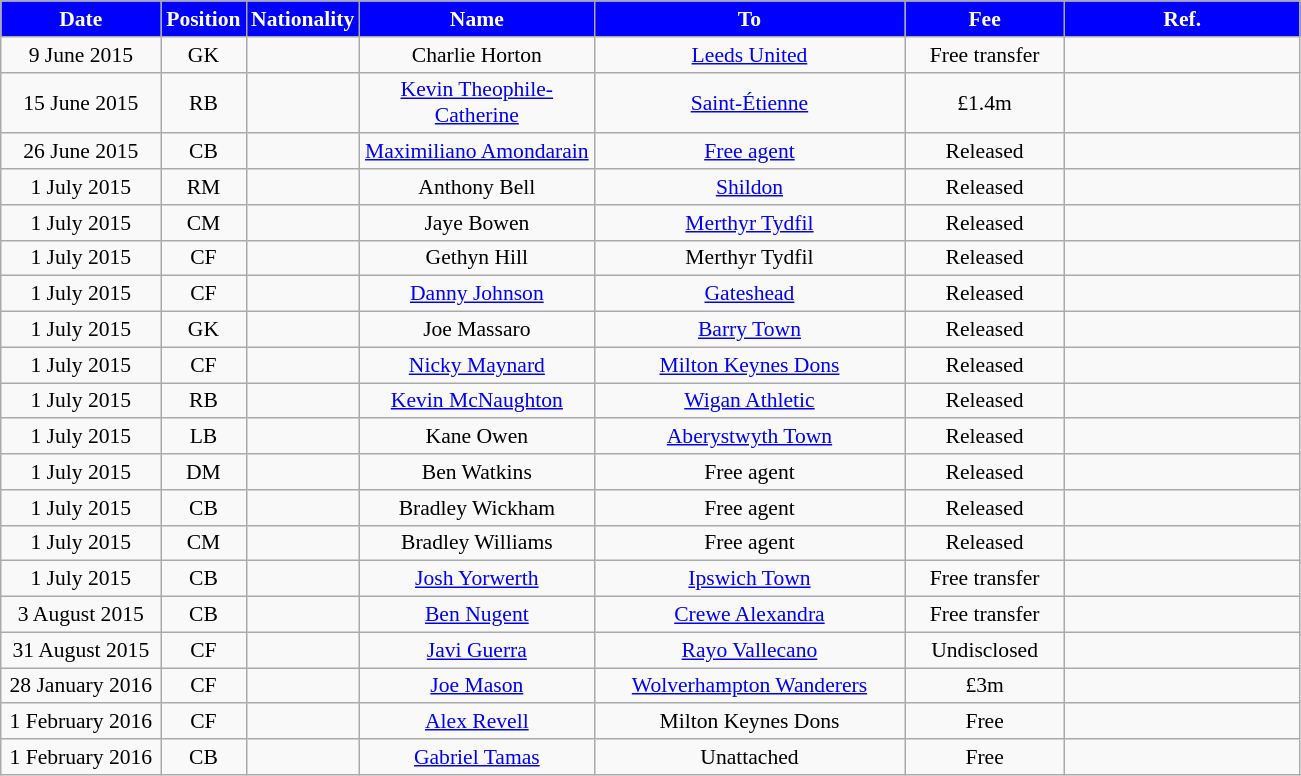<table class="wikitable"  style="text-align:center; font-size:90%; ">
<tr>
<th style="background:#0000FF; color:white; width:100px;">Date</th>
<th style="background:#0000FF; color:white; width:50px;">Position</th>
<th style="background:#0000FF; color:white; width:50px;">Nationality</th>
<th style="background:#0000FF; color:white; width:150px;">Name</th>
<th style="background:#0000FF; color:white; width:200px;">To</th>
<th style="background:#0000FF; color:white; width:100px;">Fee</th>
<th style="background:#0000FF; color:white; width:150px;">Ref.</th>
</tr>
<tr>
<td>9 June 2015</td>
<td>GK</td>
<td></td>
<td>Charlie Horton</td>
<td><a href='#'>Leeds United</a></td>
<td>Free transfer</td>
<td></td>
</tr>
<tr>
<td>15 June 2015</td>
<td>RB</td>
<td></td>
<td><a href='#'>Kevin Theophile-Catherine</a></td>
<td><a href='#'>Saint-Étienne</a></td>
<td>£1.4m</td>
<td></td>
</tr>
<tr>
<td>26 June 2015</td>
<td>CB</td>
<td></td>
<td><a href='#'>Maximiliano Amondarain</a></td>
<td><a href='#'>Free agent</a></td>
<td>Released</td>
<td></td>
</tr>
<tr>
<td>1 July 2015</td>
<td>RM</td>
<td></td>
<td>Anthony Bell</td>
<td><a href='#'>Shildon</a></td>
<td>Released</td>
<td></td>
</tr>
<tr>
<td>1 July 2015</td>
<td>CM</td>
<td></td>
<td>Jaye Bowen</td>
<td><a href='#'>Merthyr Tydfil</a></td>
<td>Released</td>
<td></td>
</tr>
<tr>
<td>1 July 2015</td>
<td>CF</td>
<td></td>
<td>Gethyn Hill</td>
<td>Merthyr Tydfil</td>
<td>Released</td>
<td></td>
</tr>
<tr>
<td>1 July 2015</td>
<td>CF</td>
<td></td>
<td><a href='#'>Danny Johnson</a></td>
<td><a href='#'>Gateshead</a></td>
<td>Released</td>
<td></td>
</tr>
<tr>
<td>1 July 2015</td>
<td>GK</td>
<td></td>
<td>Joe Massaro</td>
<td><a href='#'>Barry Town</a></td>
<td>Released</td>
<td></td>
</tr>
<tr>
<td>1 July 2015</td>
<td>CF</td>
<td></td>
<td><a href='#'>Nicky Maynard</a></td>
<td><a href='#'>Milton Keynes Dons</a></td>
<td>Released</td>
<td></td>
</tr>
<tr>
<td>1 July 2015</td>
<td>RB</td>
<td></td>
<td><a href='#'>Kevin McNaughton</a></td>
<td><a href='#'>Wigan Athletic</a></td>
<td>Released</td>
<td></td>
</tr>
<tr>
<td>1 July 2015</td>
<td>LB</td>
<td></td>
<td>Kane Owen</td>
<td><a href='#'>Aberystwyth Town</a></td>
<td>Released</td>
<td></td>
</tr>
<tr>
<td>1 July 2015</td>
<td>DM</td>
<td></td>
<td>Ben Watkins</td>
<td>Free agent</td>
<td>Released</td>
<td></td>
</tr>
<tr>
<td>1 July 2015</td>
<td>CB</td>
<td></td>
<td>Bradley Wickham</td>
<td>Free agent</td>
<td>Released</td>
<td></td>
</tr>
<tr>
<td>1 July 2015</td>
<td>CM</td>
<td></td>
<td>Bradley Williams</td>
<td>Free agent</td>
<td>Released</td>
<td></td>
</tr>
<tr>
<td>1 July 2015</td>
<td>CB</td>
<td></td>
<td><a href='#'>Josh Yorwerth</a></td>
<td><a href='#'>Ipswich Town</a></td>
<td>Free transfer</td>
<td></td>
</tr>
<tr>
<td>3 August 2015</td>
<td>CB</td>
<td></td>
<td><a href='#'>Ben Nugent</a></td>
<td><a href='#'>Crewe Alexandra</a></td>
<td>Free transfer</td>
<td></td>
</tr>
<tr>
<td>31 August 2015</td>
<td>CF</td>
<td></td>
<td><a href='#'>Javi Guerra</a></td>
<td><a href='#'>Rayo Vallecano</a></td>
<td>Undisclosed</td>
<td></td>
</tr>
<tr>
<td>28 January 2016</td>
<td>CF</td>
<td></td>
<td><a href='#'>Joe Mason</a></td>
<td><a href='#'>Wolverhampton Wanderers</a></td>
<td>£3m</td>
<td></td>
</tr>
<tr>
<td>1 February 2016</td>
<td>CF</td>
<td></td>
<td><a href='#'>Alex Revell</a></td>
<td>Milton Keynes Dons</td>
<td>Free</td>
<td></td>
</tr>
<tr>
<td>1 February 2016</td>
<td>CB</td>
<td></td>
<td><a href='#'>Gabriel Tamas</a></td>
<td>Unattached</td>
<td>Free</td>
<td></td>
</tr>
</table>
